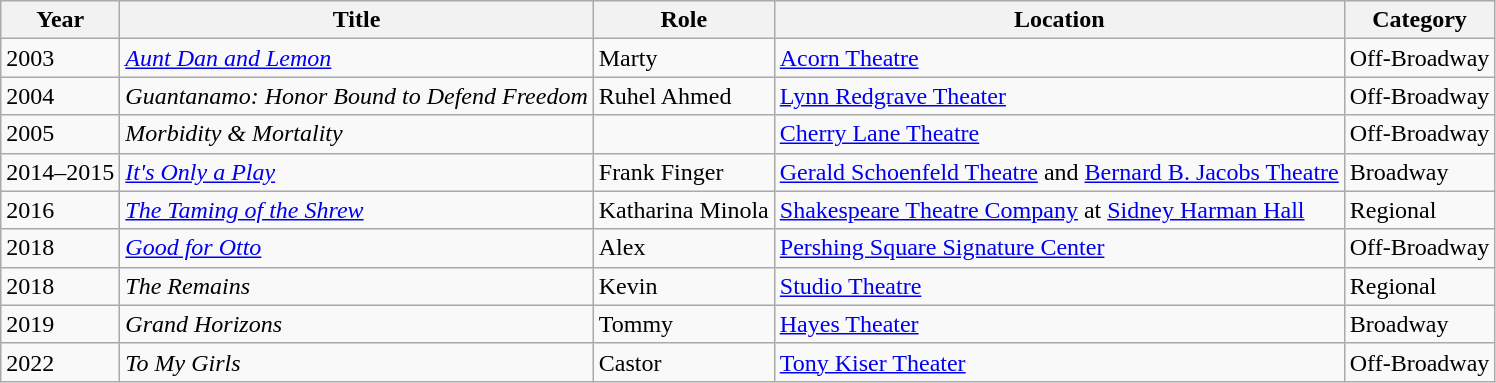<table class="wikitable">
<tr>
<th>Year</th>
<th>Title</th>
<th>Role</th>
<th>Location</th>
<th>Category</th>
</tr>
<tr>
<td>2003</td>
<td><em><a href='#'>Aunt Dan and Lemon</a></em></td>
<td>Marty</td>
<td><a href='#'>Acorn Theatre</a></td>
<td>Off-Broadway</td>
</tr>
<tr>
<td>2004</td>
<td><em>Guantanamo: Honor Bound to Defend Freedom</em></td>
<td>Ruhel Ahmed</td>
<td><a href='#'>Lynn Redgrave Theater</a></td>
<td>Off-Broadway</td>
</tr>
<tr>
<td>2005</td>
<td><em>Morbidity & Mortality</em></td>
<td></td>
<td><a href='#'>Cherry Lane Theatre</a></td>
<td>Off-Broadway</td>
</tr>
<tr>
<td>2014–2015</td>
<td><em><a href='#'>It's Only a Play</a></em></td>
<td>Frank Finger</td>
<td><a href='#'>Gerald Schoenfeld Theatre</a> and <a href='#'>Bernard B. Jacobs Theatre</a></td>
<td>Broadway</td>
</tr>
<tr>
<td>2016</td>
<td><em><a href='#'>The Taming of the Shrew</a></em></td>
<td>Katharina Minola</td>
<td><a href='#'>Shakespeare Theatre Company</a> at <a href='#'>Sidney Harman Hall</a></td>
<td>Regional</td>
</tr>
<tr>
<td>2018</td>
<td><em><a href='#'>Good for Otto</a></em></td>
<td>Alex</td>
<td><a href='#'>Pershing Square Signature Center</a></td>
<td>Off-Broadway</td>
</tr>
<tr>
<td>2018</td>
<td><em>The Remains</em></td>
<td>Kevin</td>
<td><a href='#'>Studio Theatre</a></td>
<td>Regional</td>
</tr>
<tr>
<td>2019</td>
<td><em>Grand Horizons</em></td>
<td>Tommy</td>
<td><a href='#'>Hayes Theater</a></td>
<td>Broadway</td>
</tr>
<tr>
<td>2022</td>
<td><em>To My Girls</em></td>
<td>Castor</td>
<td><a href='#'>Tony Kiser Theater</a></td>
<td>Off-Broadway</td>
</tr>
</table>
